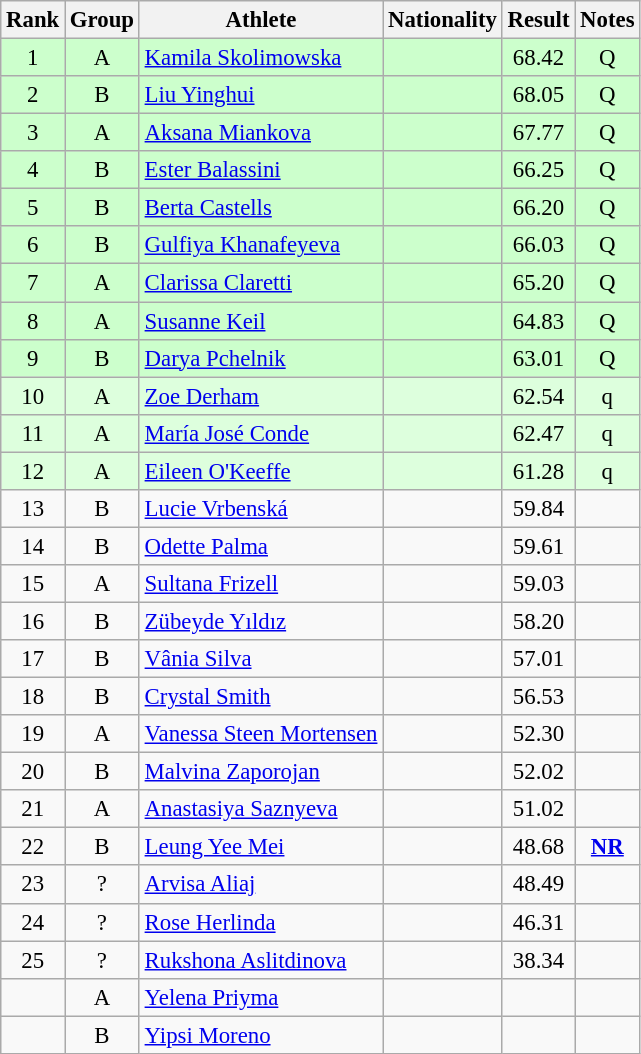<table class="wikitable sortable" style="text-align:center;font-size:95%">
<tr>
<th>Rank</th>
<th>Group</th>
<th>Athlete</th>
<th>Nationality</th>
<th>Result</th>
<th>Notes</th>
</tr>
<tr bgcolor=ccffcc>
<td>1</td>
<td>A</td>
<td align="left"><a href='#'>Kamila Skolimowska</a></td>
<td align=left></td>
<td>68.42</td>
<td>Q</td>
</tr>
<tr bgcolor=ccffcc>
<td>2</td>
<td>B</td>
<td align="left"><a href='#'>Liu Yinghui</a></td>
<td align=left></td>
<td>68.05</td>
<td>Q</td>
</tr>
<tr bgcolor=ccffcc>
<td>3</td>
<td>A</td>
<td align="left"><a href='#'>Aksana Miankova</a></td>
<td align=left></td>
<td>67.77</td>
<td>Q</td>
</tr>
<tr bgcolor=ccffcc>
<td>4</td>
<td>B</td>
<td align="left"><a href='#'>Ester Balassini</a></td>
<td align=left></td>
<td>66.25</td>
<td>Q</td>
</tr>
<tr bgcolor=ccffcc>
<td>5</td>
<td>B</td>
<td align="left"><a href='#'>Berta Castells</a></td>
<td align=left></td>
<td>66.20</td>
<td>Q</td>
</tr>
<tr bgcolor=ccffcc>
<td>6</td>
<td>B</td>
<td align="left"><a href='#'>Gulfiya Khanafeyeva</a></td>
<td align=left></td>
<td>66.03</td>
<td>Q</td>
</tr>
<tr bgcolor=ccffcc>
<td>7</td>
<td>A</td>
<td align="left"><a href='#'>Clarissa Claretti</a></td>
<td align=left></td>
<td>65.20</td>
<td>Q</td>
</tr>
<tr bgcolor=ccffcc>
<td>8</td>
<td>A</td>
<td align="left"><a href='#'>Susanne Keil</a></td>
<td align=left></td>
<td>64.83</td>
<td>Q</td>
</tr>
<tr bgcolor=ccffcc>
<td>9</td>
<td>B</td>
<td align="left"><a href='#'>Darya Pchelnik</a></td>
<td align=left></td>
<td>63.01</td>
<td>Q</td>
</tr>
<tr bgcolor=ddffdd>
<td>10</td>
<td>A</td>
<td align="left"><a href='#'>Zoe Derham</a></td>
<td align=left></td>
<td>62.54</td>
<td>q</td>
</tr>
<tr bgcolor=ddffdd>
<td>11</td>
<td>A</td>
<td align="left"><a href='#'>María José Conde</a></td>
<td align=left></td>
<td>62.47</td>
<td>q</td>
</tr>
<tr bgcolor=ddffdd>
<td>12</td>
<td>A</td>
<td align="left"><a href='#'>Eileen O'Keeffe</a></td>
<td align=left></td>
<td>61.28</td>
<td>q</td>
</tr>
<tr>
<td>13</td>
<td>B</td>
<td align="left"><a href='#'>Lucie Vrbenská</a></td>
<td align=left></td>
<td>59.84</td>
<td></td>
</tr>
<tr>
<td>14</td>
<td>B</td>
<td align="left"><a href='#'>Odette Palma</a></td>
<td align=left></td>
<td>59.61</td>
<td></td>
</tr>
<tr>
<td>15</td>
<td>A</td>
<td align="left"><a href='#'>Sultana Frizell</a></td>
<td align=left></td>
<td>59.03</td>
<td></td>
</tr>
<tr>
<td>16</td>
<td>B</td>
<td align="left"><a href='#'>Zübeyde Yıldız</a></td>
<td align=left></td>
<td>58.20</td>
<td></td>
</tr>
<tr>
<td>17</td>
<td>B</td>
<td align="left"><a href='#'>Vânia Silva</a></td>
<td align=left></td>
<td>57.01</td>
<td></td>
</tr>
<tr>
<td>18</td>
<td>B</td>
<td align="left"><a href='#'>Crystal Smith</a></td>
<td align=left></td>
<td>56.53</td>
<td></td>
</tr>
<tr>
<td>19</td>
<td>A</td>
<td align="left"><a href='#'>Vanessa Steen Mortensen</a></td>
<td align=left></td>
<td>52.30</td>
<td></td>
</tr>
<tr>
<td>20</td>
<td>B</td>
<td align="left"><a href='#'>Malvina Zaporojan</a></td>
<td align=left></td>
<td>52.02</td>
<td></td>
</tr>
<tr>
<td>21</td>
<td>A</td>
<td align="left"><a href='#'>Anastasiya Saznyeva</a></td>
<td align=left></td>
<td>51.02</td>
<td></td>
</tr>
<tr>
<td>22</td>
<td>B</td>
<td align="left"><a href='#'>Leung Yee Mei</a></td>
<td align=left></td>
<td>48.68</td>
<td><strong><a href='#'>NR</a></strong></td>
</tr>
<tr>
<td>23</td>
<td>?</td>
<td align="left"><a href='#'>Arvisa Aliaj</a></td>
<td align=left></td>
<td>48.49</td>
<td></td>
</tr>
<tr>
<td>24</td>
<td>?</td>
<td align="left"><a href='#'>Rose Herlinda</a></td>
<td align=left></td>
<td>46.31</td>
<td></td>
</tr>
<tr>
<td>25</td>
<td>?</td>
<td align="left"><a href='#'>Rukshona Aslitdinova</a></td>
<td align=left></td>
<td>38.34</td>
<td></td>
</tr>
<tr>
<td></td>
<td>A</td>
<td align="left"><a href='#'>Yelena Priyma</a></td>
<td align=left></td>
<td></td>
<td></td>
</tr>
<tr>
<td></td>
<td>B</td>
<td align="left"><a href='#'>Yipsi Moreno</a></td>
<td align=left></td>
<td></td>
<td></td>
</tr>
</table>
